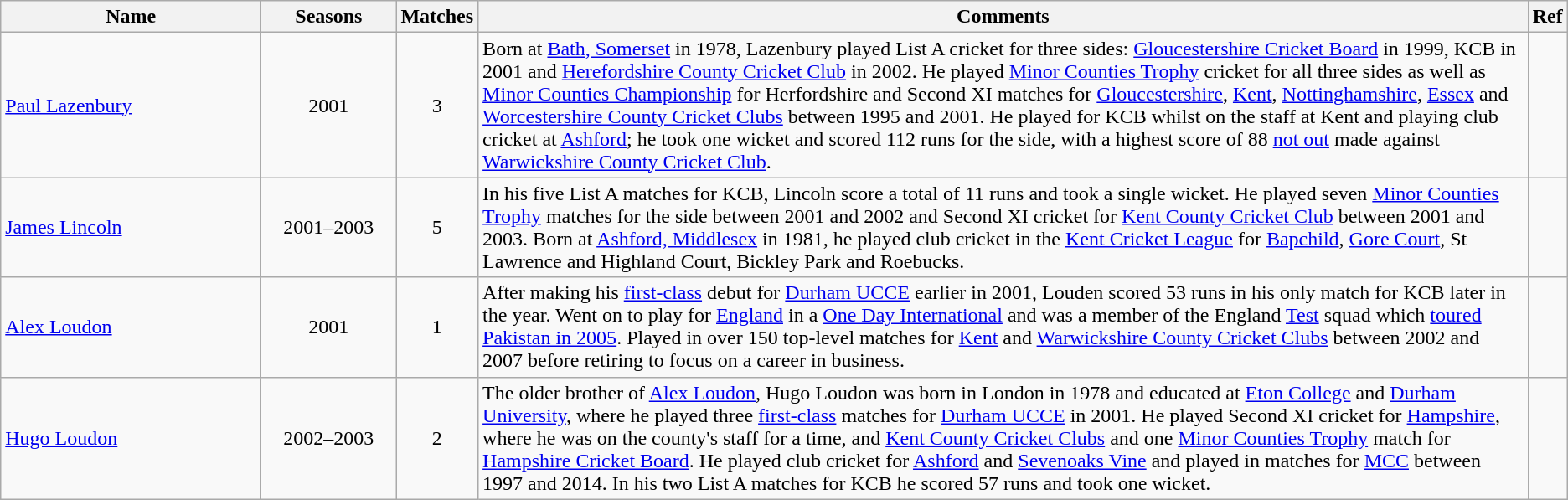<table class="wikitable">
<tr>
<th style="width:200px">Name</th>
<th style="width:100px">Seasons</th>
<th>Matches</th>
<th>Comments</th>
<th>Ref</th>
</tr>
<tr>
<td><a href='#'>Paul Lazenbury</a></td>
<td style="text-align: center;">2001</td>
<td style="text-align: center;">3</td>
<td>Born at <a href='#'>Bath, Somerset</a> in 1978, Lazenbury played List A cricket for three sides: <a href='#'>Gloucestershire Cricket Board</a> in 1999, KCB in 2001 and <a href='#'>Herefordshire County Cricket Club</a> in 2002. He played <a href='#'>Minor Counties Trophy</a> cricket for all three sides as well as <a href='#'>Minor Counties Championship</a> for Herfordshire and Second XI matches for <a href='#'>Gloucestershire</a>, <a href='#'>Kent</a>, <a href='#'>Nottinghamshire</a>, <a href='#'>Essex</a> and <a href='#'>Worcestershire County Cricket Clubs</a> between 1995 and 2001. He played for KCB whilst on the staff at Kent and playing club cricket at <a href='#'>Ashford</a>; he took one wicket and scored 112 runs for the side, with a highest score of 88 <a href='#'>not out</a> made against <a href='#'>Warwickshire County Cricket Club</a>.</td>
<td></td>
</tr>
<tr>
<td><a href='#'>James Lincoln</a></td>
<td style="text-align: center;">2001–2003</td>
<td style="text-align: center;">5</td>
<td>In his five List A matches for KCB, Lincoln score a total of 11 runs and took a single wicket. He played seven <a href='#'>Minor Counties Trophy</a> matches for the side between 2001 and 2002 and Second XI cricket for <a href='#'>Kent County Cricket Club</a> between 2001 and 2003. Born at <a href='#'>Ashford, Middlesex</a> in 1981, he played club cricket in the <a href='#'>Kent Cricket League</a> for <a href='#'>Bapchild</a>, <a href='#'>Gore Court</a>, St Lawrence and Highland Court, Bickley Park and Roebucks.</td>
<td></td>
</tr>
<tr>
<td><a href='#'>Alex Loudon</a></td>
<td style="text-align: center;">2001</td>
<td style="text-align: center;">1</td>
<td>After making his <a href='#'>first-class</a> debut for <a href='#'>Durham UCCE</a> earlier in 2001, Louden scored 53 runs in his only match for KCB later in the year. Went on to play for <a href='#'>England</a> in a <a href='#'>One Day International</a> and was a member of the England <a href='#'>Test</a> squad which <a href='#'>toured Pakistan in 2005</a>. Played in over 150 top-level matches for <a href='#'>Kent</a> and <a href='#'>Warwickshire County Cricket Clubs</a> between 2002 and 2007 before retiring to focus on a career in business.</td>
<td></td>
</tr>
<tr>
<td><a href='#'>Hugo Loudon</a></td>
<td style="text-align: center;">2002–2003</td>
<td style="text-align: center;">2</td>
<td>The older brother of <a href='#'>Alex Loudon</a>, Hugo Loudon was born in London in 1978 and educated at <a href='#'>Eton College</a> and <a href='#'>Durham University</a>, where he played three <a href='#'>first-class</a> matches for <a href='#'>Durham UCCE</a> in 2001. He played Second XI cricket for <a href='#'>Hampshire</a>, where he was on the county's staff for a time, and <a href='#'>Kent County Cricket Clubs</a> and one <a href='#'>Minor Counties Trophy</a> match for <a href='#'>Hampshire Cricket Board</a>. He played club cricket for <a href='#'>Ashford</a> and <a href='#'>Sevenoaks Vine</a> and played in matches for <a href='#'>MCC</a> between 1997 and 2014. In his two List A matches for KCB he scored 57 runs and took one wicket.</td>
<td></td>
</tr>
</table>
